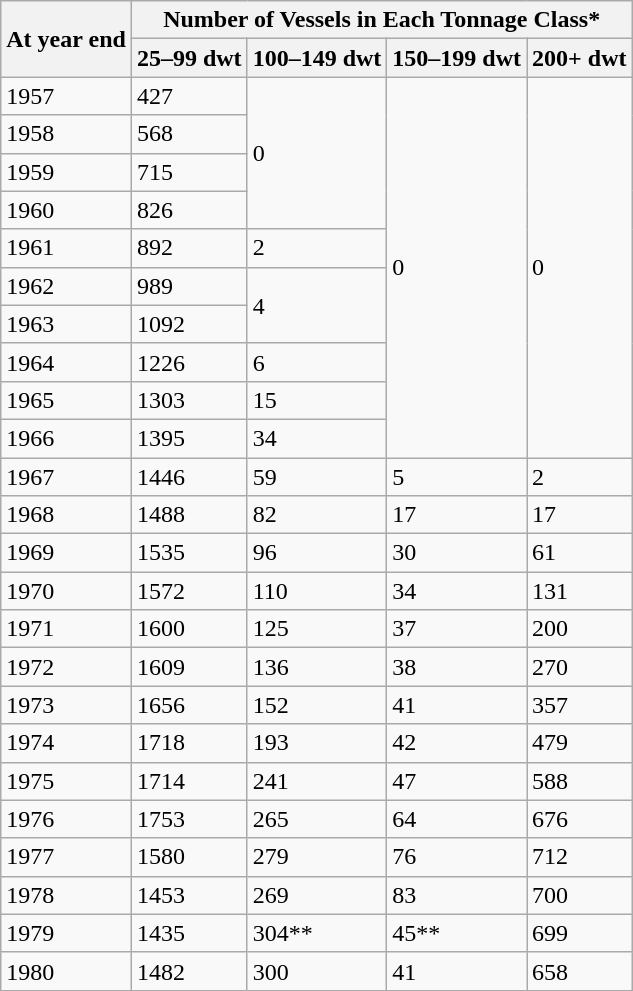<table class="wikitable">
<tr>
<th rowspan="2">At year end</th>
<th colspan="4">Number of Vessels in Each Tonnage Class*</th>
</tr>
<tr>
<th>25–99 dwt</th>
<th>100–149 dwt</th>
<th>150–199 dwt</th>
<th>200+ dwt</th>
</tr>
<tr>
<td>1957</td>
<td>427</td>
<td rowspan="4">0</td>
<td rowspan="10">0</td>
<td rowspan="10">0</td>
</tr>
<tr>
<td>1958</td>
<td>568</td>
</tr>
<tr>
<td>1959</td>
<td>715</td>
</tr>
<tr>
<td>1960</td>
<td>826</td>
</tr>
<tr>
<td>1961</td>
<td>892</td>
<td>2</td>
</tr>
<tr>
<td>1962</td>
<td>989</td>
<td rowspan="2">4</td>
</tr>
<tr>
<td>1963</td>
<td>1092</td>
</tr>
<tr>
<td>1964</td>
<td>1226</td>
<td>6</td>
</tr>
<tr>
<td>1965</td>
<td>1303</td>
<td>15</td>
</tr>
<tr>
<td>1966</td>
<td>1395</td>
<td>34</td>
</tr>
<tr>
<td>1967</td>
<td>1446</td>
<td>59</td>
<td>5</td>
<td>2</td>
</tr>
<tr>
<td>1968</td>
<td>1488</td>
<td>82</td>
<td>17</td>
<td>17</td>
</tr>
<tr>
<td>1969</td>
<td>1535</td>
<td>96</td>
<td>30</td>
<td>61</td>
</tr>
<tr>
<td>1970</td>
<td>1572</td>
<td>110</td>
<td>34</td>
<td>131</td>
</tr>
<tr>
<td>1971</td>
<td>1600</td>
<td>125</td>
<td>37</td>
<td>200</td>
</tr>
<tr>
<td>1972</td>
<td>1609</td>
<td>136</td>
<td>38</td>
<td>270</td>
</tr>
<tr>
<td>1973</td>
<td>1656</td>
<td>152</td>
<td>41</td>
<td>357</td>
</tr>
<tr>
<td>1974</td>
<td>1718</td>
<td>193</td>
<td>42</td>
<td>479</td>
</tr>
<tr>
<td>1975</td>
<td>1714</td>
<td>241</td>
<td>47</td>
<td>588</td>
</tr>
<tr>
<td>1976</td>
<td>1753</td>
<td>265</td>
<td>64</td>
<td>676</td>
</tr>
<tr>
<td>1977</td>
<td>1580</td>
<td>279</td>
<td>76</td>
<td>712</td>
</tr>
<tr>
<td>1978</td>
<td>1453</td>
<td>269</td>
<td>83</td>
<td>700</td>
</tr>
<tr>
<td>1979</td>
<td>1435</td>
<td>304**</td>
<td>45**</td>
<td>699</td>
</tr>
<tr>
<td>1980</td>
<td>1482</td>
<td>300</td>
<td>41</td>
<td>658</td>
</tr>
</table>
